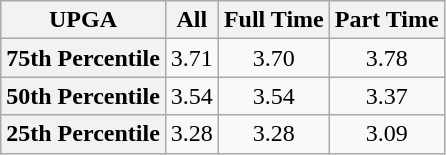<table class="wikitable" style="text-align: center">
<tr>
<th>UPGA</th>
<th>All</th>
<th>Full Time</th>
<th>Part Time</th>
</tr>
<tr>
<th>75th Percentile</th>
<td>3.71</td>
<td>3.70</td>
<td>3.78</td>
</tr>
<tr>
<th>50th Percentile</th>
<td>3.54</td>
<td>3.54</td>
<td>3.37</td>
</tr>
<tr>
<th>25th Percentile</th>
<td>3.28</td>
<td>3.28</td>
<td>3.09</td>
</tr>
</table>
